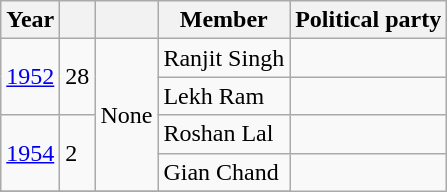<table class="wikitable sortable">
<tr>
<th>Year</th>
<th></th>
<th></th>
<th>Member</th>
<th colspan="2">Political party</th>
</tr>
<tr>
<td rowspan="2"><a href='#'>1952</a></td>
<td rowspan="2">28</td>
<td rowspan="4">None</td>
<td>Ranjit Singh</td>
<td></td>
</tr>
<tr>
<td>Lekh Ram</td>
</tr>
<tr>
<td rowspan="2"><a href='#'>1954</a></td>
<td rowspan="2">2</td>
<td>Roshan Lal</td>
<td></td>
</tr>
<tr>
<td>Gian Chand</td>
</tr>
<tr>
</tr>
</table>
